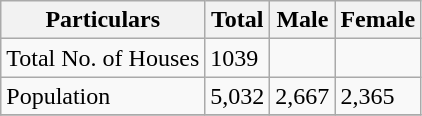<table class="wikitable sortable">
<tr>
<th>Particulars</th>
<th>Total</th>
<th>Male</th>
<th>Female</th>
</tr>
<tr>
<td>Total No. of Houses</td>
<td>1039</td>
<td></td>
<td></td>
</tr>
<tr>
<td>Population</td>
<td>5,032</td>
<td>2,667</td>
<td>2,365</td>
</tr>
<tr>
</tr>
</table>
